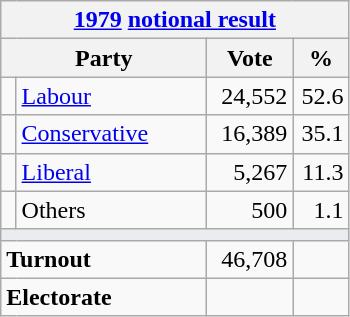<table class="wikitable">
<tr>
<th colspan="4"><a href='#'>1979</a> <a href='#'>notional result</a></th>
</tr>
<tr>
<th bgcolor="#DDDDFF" width="130px" colspan="2">Party</th>
<th bgcolor="#DDDDFF" width="50px">Vote</th>
<th bgcolor="#DDDDFF" width="30px">%</th>
</tr>
<tr>
<td></td>
<td><a href='#'>Labour</a></td>
<td align=right>24,552</td>
<td align=right>52.6</td>
</tr>
<tr>
<td></td>
<td><a href='#'>Conservative</a></td>
<td align=right>16,389</td>
<td align=right>35.1</td>
</tr>
<tr>
<td></td>
<td><a href='#'>Liberal</a></td>
<td align=right>5,267</td>
<td align=right>11.3</td>
</tr>
<tr>
<td></td>
<td>Others</td>
<td align=right>500</td>
<td align=right>1.1</td>
</tr>
<tr>
<td colspan="4" bgcolor="#EAECF0"></td>
</tr>
<tr>
<td colspan="2"><strong>Turnout</strong></td>
<td align=right>46,708</td>
<td align=right></td>
</tr>
<tr>
<td colspan="2"><strong>Electorate</strong></td>
<td align=right></td>
</tr>
</table>
